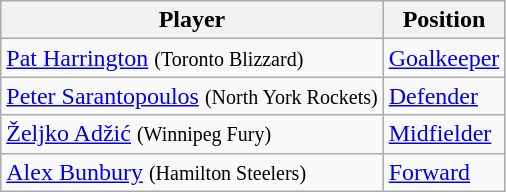<table class="wikitable">
<tr>
<th>Player</th>
<th>Position</th>
</tr>
<tr>
<td>  <a href='#'>Pat Harrington</a> <small>(Toronto Blizzard)</small></td>
<td><a href='#'>Goalkeeper</a></td>
</tr>
<tr>
<td>  <a href='#'>Peter Sarantopoulos</a> <small>(North York Rockets)</small></td>
<td><a href='#'>Defender</a></td>
</tr>
<tr>
<td>  <a href='#'>Željko Adžić</a> <small>(Winnipeg Fury)</small></td>
<td><a href='#'>Midfielder</a></td>
</tr>
<tr>
<td>  <a href='#'>Alex Bunbury</a> <small>(Hamilton Steelers)</small></td>
<td><a href='#'>Forward</a></td>
</tr>
</table>
